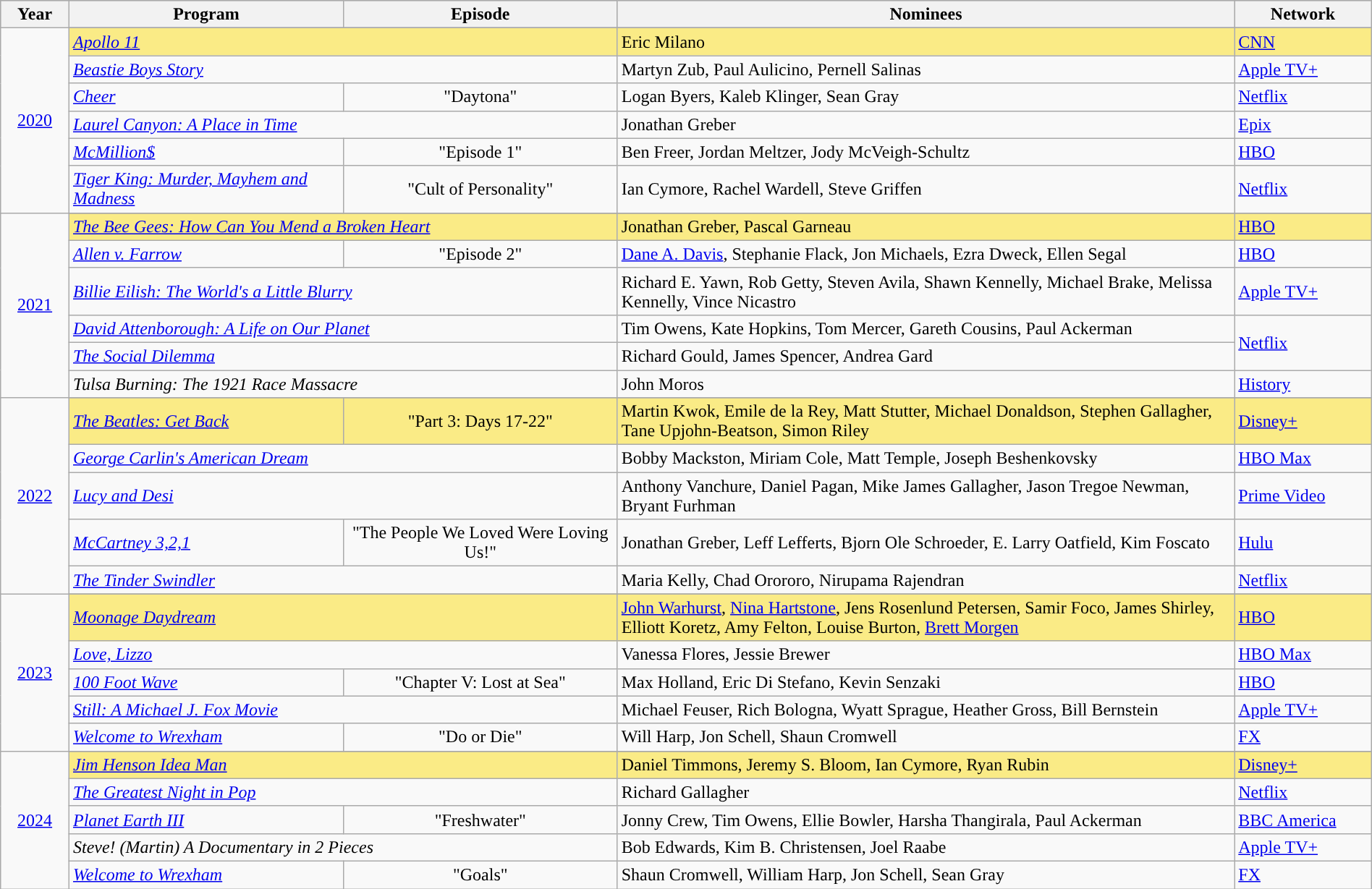<table class="wikitable" style="width:100%">
<tr style="background:#bebebe;">
<th style="width:5%;">Year</th>
<th style="width:20%;">Program</th>
<th style="width:20%;">Episode</th>
<th style="width:45%;">Nominees</th>
<th style="width:10%;">Network</th>
</tr>
<tr>
<td rowspan=7 style="text-align:center;"><a href='#'>2020</a><br></td>
</tr>
<tr style="background:#FAEB86;">
<td colspan="2"><em><a href='#'>Apollo 11</a></em></td>
<td>Eric Milano</td>
<td><a href='#'>CNN</a></td>
</tr>
<tr>
<td colspan="2"><em><a href='#'>Beastie Boys Story</a></em></td>
<td>Martyn Zub, Paul Aulicino, Pernell Salinas</td>
<td><a href='#'>Apple TV+</a></td>
</tr>
<tr>
<td><em><a href='#'>Cheer</a></em></td>
<td align=center>"Daytona"</td>
<td>Logan Byers, Kaleb Klinger, Sean Gray</td>
<td><a href='#'>Netflix</a></td>
</tr>
<tr>
<td colspan="2"><em><a href='#'>Laurel Canyon: A Place in Time</a></em></td>
<td>Jonathan Greber</td>
<td><a href='#'>Epix</a></td>
</tr>
<tr>
<td><em><a href='#'>McMillion$</a></em></td>
<td align=center>"Episode 1"</td>
<td>Ben Freer, Jordan Meltzer, Jody McVeigh-Schultz</td>
<td><a href='#'>HBO</a></td>
</tr>
<tr>
<td><em><a href='#'>Tiger King: Murder, Mayhem and Madness</a></em></td>
<td align=center>"Cult of Personality"</td>
<td>Ian Cymore, Rachel Wardell, Steve Griffen</td>
<td><a href='#'>Netflix</a></td>
</tr>
<tr>
<td rowspan=7 style="text-align:center;"><a href='#'>2021</a><br></td>
</tr>
<tr style="background:#FAEB86;">
<td colspan="2"><em><a href='#'>The Bee Gees: How Can You Mend a Broken Heart</a></em></td>
<td>Jonathan Greber, Pascal Garneau</td>
<td><a href='#'>HBO</a></td>
</tr>
<tr>
<td><em><a href='#'>Allen v. Farrow</a></em></td>
<td align=center>"Episode 2"</td>
<td><a href='#'>Dane A. Davis</a>, Stephanie Flack, Jon Michaels, Ezra Dweck, Ellen Segal</td>
<td><a href='#'>HBO</a></td>
</tr>
<tr>
<td colspan="2"><em><a href='#'>Billie Eilish: The World's a Little Blurry</a></em></td>
<td>Richard E. Yawn, Rob Getty, Steven Avila, Shawn Kennelly, Michael Brake, Melissa Kennelly, Vince Nicastro</td>
<td><a href='#'>Apple TV+</a></td>
</tr>
<tr>
<td colspan="2"><em><a href='#'>David Attenborough: A Life on Our Planet</a></em></td>
<td>Tim Owens, Kate Hopkins, Tom Mercer, Gareth Cousins, Paul Ackerman</td>
<td rowspan=2><a href='#'>Netflix</a></td>
</tr>
<tr>
<td colspan="2"><em><a href='#'>The Social Dilemma</a></em></td>
<td>Richard Gould, James Spencer, Andrea Gard</td>
</tr>
<tr>
<td colspan="2"><em>Tulsa Burning: The 1921 Race Massacre</em></td>
<td>John Moros</td>
<td><a href='#'>History</a></td>
</tr>
<tr>
<td rowspan=6 style="text-align:center;"><a href='#'>2022</a><br></td>
</tr>
<tr style="background:#FAEB86;">
<td><em><a href='#'>The Beatles: Get Back</a></em></td>
<td align=center>"Part 3: Days 17-22"</td>
<td>Martin Kwok, Emile de la Rey, Matt Stutter, Michael Donaldson, Stephen Gallagher, Tane Upjohn-Beatson, Simon Riley</td>
<td><a href='#'>Disney+</a></td>
</tr>
<tr>
<td colspan=2><em><a href='#'>George Carlin's American Dream</a></em></td>
<td>Bobby Mackston, Miriam Cole, Matt Temple, Joseph Beshenkovsky</td>
<td><a href='#'>HBO Max</a></td>
</tr>
<tr>
<td colspan=2><em><a href='#'>Lucy and Desi</a></em></td>
<td>Anthony Vanchure, Daniel Pagan, Mike James Gallagher, Jason Tregoe Newman, Bryant Furhman</td>
<td><a href='#'>Prime Video</a></td>
</tr>
<tr>
<td><em><a href='#'>McCartney 3,2,1</a></em></td>
<td align=center>"The People We Loved Were Loving Us!"</td>
<td>Jonathan Greber, Leff Lefferts, Bjorn Ole Schroeder, E. Larry Oatfield, Kim Foscato</td>
<td><a href='#'>Hulu</a></td>
</tr>
<tr>
<td colspan=2><em><a href='#'>The Tinder Swindler</a></em></td>
<td>Maria Kelly, Chad Orororo, Nirupama Rajendran</td>
<td><a href='#'>Netflix</a></td>
</tr>
<tr>
<td rowspan=6 style="text-align:center;"><a href='#'>2023</a><br></td>
</tr>
<tr style="background:#FAEB86;">
<td colspan="2"><em><a href='#'>Moonage Daydream</a></em></td>
<td><a href='#'>John Warhurst</a>, <a href='#'>Nina Hartstone</a>, Jens Rosenlund Petersen, Samir Foco, James Shirley, Elliott Koretz, Amy Felton, Louise Burton, <a href='#'>Brett Morgen</a></td>
<td><a href='#'>HBO</a></td>
</tr>
<tr>
<td colspan="2"><em><a href='#'>Love, Lizzo</a></em></td>
<td>Vanessa Flores, Jessie Brewer</td>
<td><a href='#'>HBO Max</a></td>
</tr>
<tr>
<td><em><a href='#'>100 Foot Wave</a></em></td>
<td align=center>"Chapter V: Lost at Sea"</td>
<td>Max Holland, Eric Di Stefano, Kevin Senzaki</td>
<td><a href='#'>HBO</a></td>
</tr>
<tr>
<td colspan="2"><em><a href='#'>Still: A Michael J. Fox Movie</a></em></td>
<td>Michael Feuser, Rich Bologna, Wyatt Sprague, Heather Gross, Bill Bernstein</td>
<td><a href='#'>Apple TV+</a></td>
</tr>
<tr>
<td><em><a href='#'>Welcome to Wrexham</a></em></td>
<td align=center>"Do or Die"</td>
<td>Will Harp, Jon Schell, Shaun Cromwell</td>
<td><a href='#'>FX</a></td>
</tr>
<tr>
<td rowspan=6 style="text-align:center;"><a href='#'>2024</a><br></td>
</tr>
<tr style="background:#FAEB86;">
<td colspan="2"><em><a href='#'>Jim Henson Idea Man</a></em></td>
<td>Daniel Timmons, Jeremy S. Bloom, Ian Cymore, Ryan Rubin</td>
<td><a href='#'>Disney+</a></td>
</tr>
<tr>
<td colspan="2"><em><a href='#'>The Greatest Night in Pop</a></em></td>
<td>Richard Gallagher</td>
<td><a href='#'>Netflix</a></td>
</tr>
<tr>
<td><em><a href='#'>Planet Earth III</a></em></td>
<td align=center>"Freshwater"</td>
<td>Jonny Crew, Tim Owens, Ellie Bowler, Harsha Thangirala, Paul Ackerman</td>
<td><a href='#'>BBC America</a></td>
</tr>
<tr>
<td colspan="2"><em>Steve! (Martin) A Documentary in 2 Pieces</em></td>
<td>Bob Edwards, Kim B. Christensen, Joel Raabe</td>
<td><a href='#'>Apple TV+</a></td>
</tr>
<tr>
<td><em><a href='#'>Welcome to Wrexham</a></em></td>
<td align=center>"Goals"</td>
<td>Shaun Cromwell, William Harp, Jon Schell, Sean Gray</td>
<td><a href='#'>FX</a></td>
</tr>
</table>
